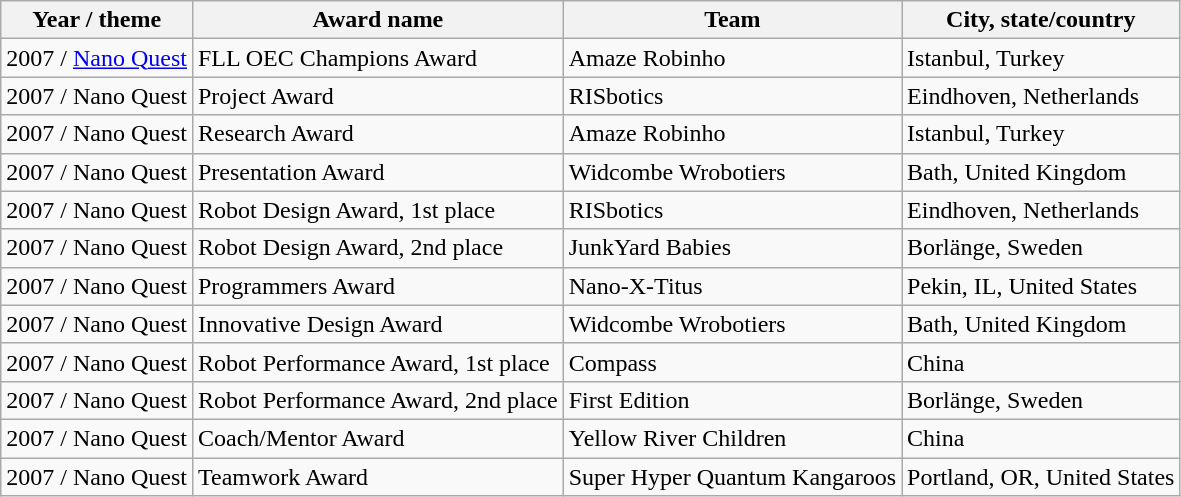<table class="wikitable">
<tr>
<th>Year / theme</th>
<th>Award name</th>
<th>Team</th>
<th>City, state/country</th>
</tr>
<tr>
<td>2007 / <a href='#'>Nano Quest</a></td>
<td>FLL OEC Champions Award</td>
<td>Amaze Robinho</td>
<td>Istanbul, Turkey</td>
</tr>
<tr>
<td>2007 / Nano Quest</td>
<td>Project Award</td>
<td>RISbotics</td>
<td>Eindhoven, Netherlands</td>
</tr>
<tr>
<td>2007 / Nano Quest</td>
<td>Research Award</td>
<td>Amaze Robinho</td>
<td>Istanbul, Turkey</td>
</tr>
<tr>
<td>2007 / Nano Quest</td>
<td>Presentation Award</td>
<td>Widcombe Wrobotiers</td>
<td>Bath, United Kingdom</td>
</tr>
<tr>
<td>2007 / Nano Quest</td>
<td>Robot Design Award, 1st place</td>
<td>RISbotics</td>
<td>Eindhoven, Netherlands</td>
</tr>
<tr>
<td>2007 / Nano Quest</td>
<td>Robot Design Award, 2nd place</td>
<td>JunkYard Babies</td>
<td>Borlänge, Sweden</td>
</tr>
<tr>
<td>2007 / Nano Quest</td>
<td>Programmers Award</td>
<td>Nano-X-Titus</td>
<td>Pekin, IL, United States</td>
</tr>
<tr>
<td>2007 / Nano Quest</td>
<td>Innovative Design Award</td>
<td>Widcombe Wrobotiers</td>
<td>Bath, United Kingdom</td>
</tr>
<tr>
<td>2007 / Nano Quest</td>
<td>Robot Performance Award, 1st place</td>
<td>Compass</td>
<td>China</td>
</tr>
<tr>
<td>2007 / Nano Quest</td>
<td>Robot Performance Award, 2nd place</td>
<td>First Edition</td>
<td>Borlänge, Sweden</td>
</tr>
<tr>
<td>2007 / Nano Quest</td>
<td>Coach/Mentor Award</td>
<td>Yellow River Children</td>
<td>China</td>
</tr>
<tr>
<td>2007 / Nano Quest</td>
<td>Teamwork Award</td>
<td>Super Hyper Quantum Kangaroos</td>
<td>Portland, OR, United States</td>
</tr>
</table>
